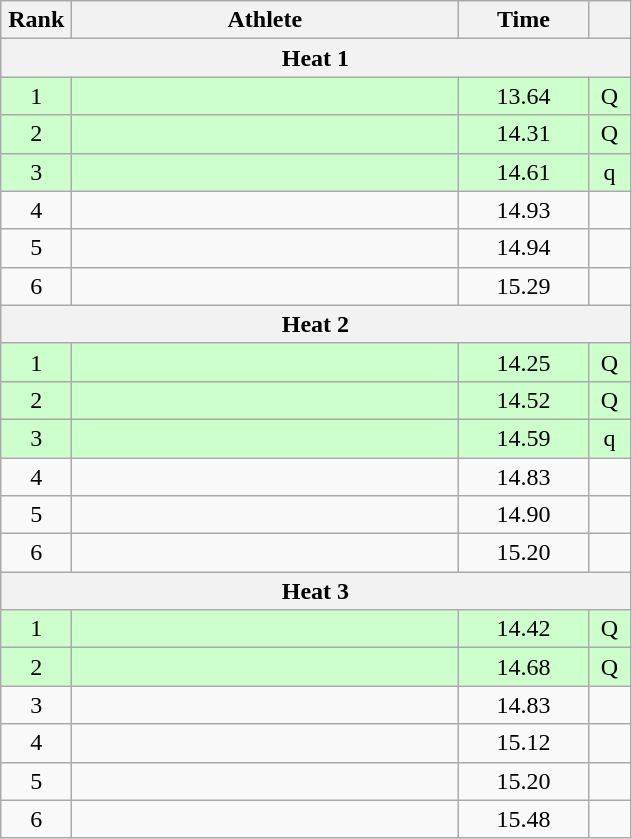<table class=wikitable style="text-align:center">
<tr>
<th width=40>Rank</th>
<th width=250>Athlete</th>
<th width=80>Time</th>
<th width=20></th>
</tr>
<tr>
<th colspan=4>Heat 1</th>
</tr>
<tr bgcolor="ccffcc">
<td>1</td>
<td align=left></td>
<td>13.64</td>
<td>Q</td>
</tr>
<tr bgcolor="ccffcc">
<td>2</td>
<td align=left></td>
<td>14.31</td>
<td>Q</td>
</tr>
<tr bgcolor="ccffcc">
<td>3</td>
<td align=left></td>
<td>14.61</td>
<td>q</td>
</tr>
<tr>
<td>4</td>
<td align=left></td>
<td>14.93</td>
<td></td>
</tr>
<tr>
<td>5</td>
<td align=left></td>
<td>14.94</td>
<td></td>
</tr>
<tr>
<td>6</td>
<td align=left></td>
<td>15.29</td>
<td></td>
</tr>
<tr>
<th colspan=4>Heat 2</th>
</tr>
<tr bgcolor="ccffcc">
<td>1</td>
<td align=left></td>
<td>14.25</td>
<td>Q</td>
</tr>
<tr bgcolor="ccffcc">
<td>2</td>
<td align=left></td>
<td>14.52</td>
<td>Q</td>
</tr>
<tr bgcolor="ccffcc">
<td>3</td>
<td align=left></td>
<td>14.59</td>
<td>q</td>
</tr>
<tr>
<td>4</td>
<td align=left></td>
<td>14.83</td>
<td></td>
</tr>
<tr>
<td>5</td>
<td align=left></td>
<td>14.90</td>
<td></td>
</tr>
<tr>
<td>6</td>
<td align=left></td>
<td>15.20</td>
<td></td>
</tr>
<tr>
<th colspan=4>Heat 3</th>
</tr>
<tr bgcolor="ccffcc">
<td>1</td>
<td align=left></td>
<td>14.42</td>
<td>Q</td>
</tr>
<tr bgcolor="ccffcc">
<td>2</td>
<td align=left></td>
<td>14.68</td>
<td>Q</td>
</tr>
<tr>
<td>3</td>
<td align=left></td>
<td>14.83</td>
<td></td>
</tr>
<tr>
<td>4</td>
<td align=left></td>
<td>15.12</td>
<td></td>
</tr>
<tr>
<td>5</td>
<td align=left></td>
<td>15.20</td>
<td></td>
</tr>
<tr>
<td>6</td>
<td align=left></td>
<td>15.48</td>
<td></td>
</tr>
</table>
